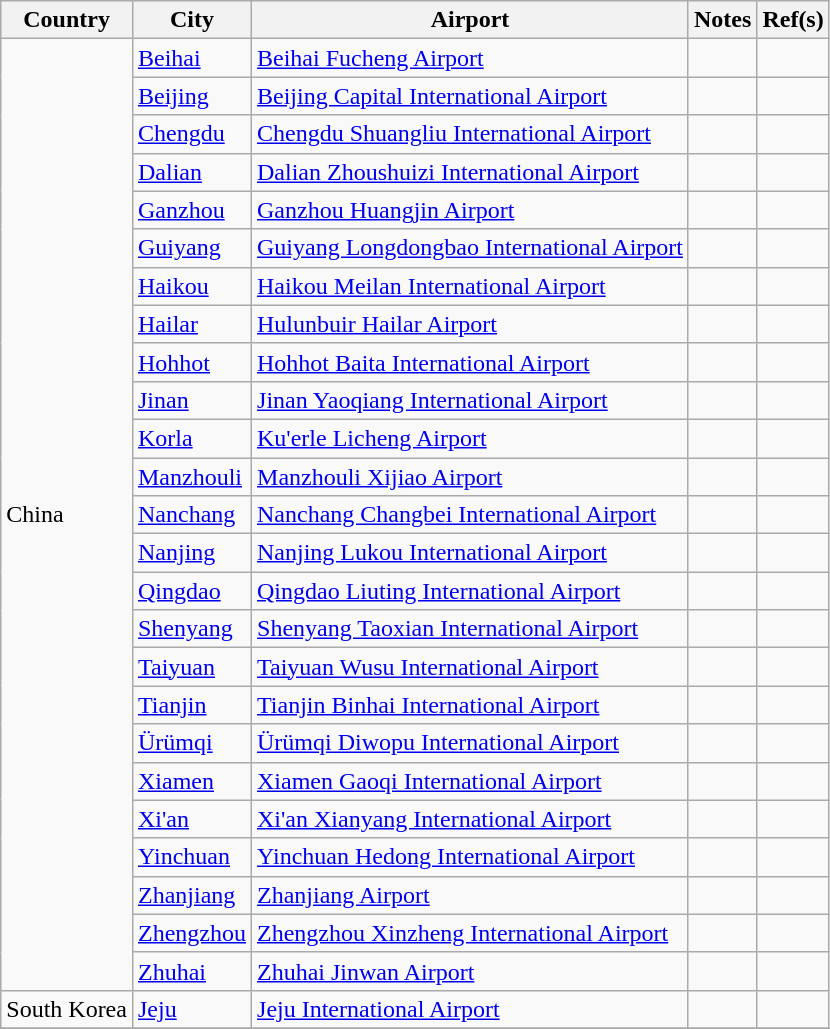<table class="wikitable sortable collapsible collapsed">
<tr>
<th>Country</th>
<th>City</th>
<th>Airport</th>
<th>Notes</th>
<th>Ref(s)</th>
</tr>
<tr>
<td rowspan="25">China</td>
<td><a href='#'>Beihai</a></td>
<td><a href='#'>Beihai Fucheng Airport</a></td>
<td align=center></td>
<td align=center></td>
</tr>
<tr>
<td><a href='#'>Beijing</a></td>
<td><a href='#'>Beijing Capital International Airport</a></td>
<td align=center></td>
<td align=center></td>
</tr>
<tr>
<td><a href='#'>Chengdu</a></td>
<td><a href='#'>Chengdu Shuangliu International Airport</a></td>
<td align=center></td>
<td align=center></td>
</tr>
<tr>
<td><a href='#'>Dalian</a></td>
<td><a href='#'>Dalian Zhoushuizi International Airport</a></td>
<td align=center></td>
<td align=center></td>
</tr>
<tr>
<td><a href='#'>Ganzhou</a></td>
<td><a href='#'>Ganzhou Huangjin Airport</a></td>
<td align=center></td>
<td align=center></td>
</tr>
<tr>
<td><a href='#'>Guiyang</a></td>
<td><a href='#'>Guiyang Longdongbao International Airport</a></td>
<td align=center></td>
<td align=center></td>
</tr>
<tr>
<td><a href='#'>Haikou</a></td>
<td><a href='#'>Haikou Meilan International Airport</a></td>
<td align=center></td>
<td align=center></td>
</tr>
<tr>
<td><a href='#'>Hailar</a></td>
<td><a href='#'>Hulunbuir Hailar Airport</a></td>
<td align=center></td>
<td align=center></td>
</tr>
<tr>
<td><a href='#'>Hohhot</a></td>
<td><a href='#'>Hohhot Baita International Airport</a></td>
<td align=center></td>
<td align=center></td>
</tr>
<tr>
<td><a href='#'>Jinan</a></td>
<td><a href='#'>Jinan Yaoqiang International Airport</a></td>
<td align=center></td>
<td align=center></td>
</tr>
<tr>
<td><a href='#'>Korla</a></td>
<td><a href='#'>Ku'erle Licheng Airport</a></td>
<td align=center></td>
<td align=center></td>
</tr>
<tr>
<td><a href='#'>Manzhouli</a></td>
<td><a href='#'>Manzhouli Xijiao Airport</a></td>
<td align=center></td>
<td align=center></td>
</tr>
<tr>
<td><a href='#'>Nanchang</a></td>
<td><a href='#'>Nanchang Changbei International Airport</a></td>
<td></td>
</tr>
<tr>
<td><a href='#'>Nanjing</a></td>
<td><a href='#'>Nanjing Lukou International Airport</a></td>
<td align=center></td>
<td align=center></td>
</tr>
<tr>
<td><a href='#'>Qingdao</a></td>
<td><a href='#'>Qingdao Liuting International Airport</a></td>
<td></td>
<td align=center></td>
</tr>
<tr>
<td><a href='#'>Shenyang</a></td>
<td><a href='#'>Shenyang Taoxian International Airport</a></td>
<td align=center></td>
<td align=center></td>
</tr>
<tr>
<td><a href='#'>Taiyuan</a></td>
<td><a href='#'>Taiyuan Wusu International Airport</a></td>
<td align=center></td>
<td align=center></td>
</tr>
<tr>
<td><a href='#'>Tianjin</a></td>
<td><a href='#'>Tianjin Binhai International Airport</a></td>
<td align=center></td>
<td align=center></td>
</tr>
<tr>
<td><a href='#'>Ürümqi</a></td>
<td><a href='#'>Ürümqi Diwopu International Airport</a></td>
<td align=center></td>
<td align=center></td>
</tr>
<tr>
<td><a href='#'>Xiamen</a></td>
<td><a href='#'>Xiamen Gaoqi International Airport</a></td>
<td align=center></td>
<td align=center></td>
</tr>
<tr>
<td><a href='#'>Xi'an</a></td>
<td><a href='#'>Xi'an Xianyang International Airport</a></td>
<td align=center></td>
<td align=center></td>
</tr>
<tr>
<td><a href='#'>Yinchuan</a></td>
<td><a href='#'>Yinchuan Hedong International Airport</a></td>
<td align=center></td>
<td align=center></td>
</tr>
<tr>
<td><a href='#'>Zhanjiang</a></td>
<td><a href='#'>Zhanjiang Airport</a></td>
<td></td>
<td align=center></td>
</tr>
<tr>
<td><a href='#'>Zhengzhou</a></td>
<td><a href='#'>Zhengzhou Xinzheng International Airport</a></td>
<td align=center></td>
<td align=center></td>
</tr>
<tr>
<td><a href='#'>Zhuhai</a></td>
<td><a href='#'>Zhuhai Jinwan Airport</a></td>
<td align=center></td>
<td align=center></td>
</tr>
<tr>
<td>South Korea</td>
<td><a href='#'>Jeju</a></td>
<td><a href='#'>Jeju International Airport</a></td>
<td></td>
<td align=center></td>
</tr>
<tr>
</tr>
</table>
